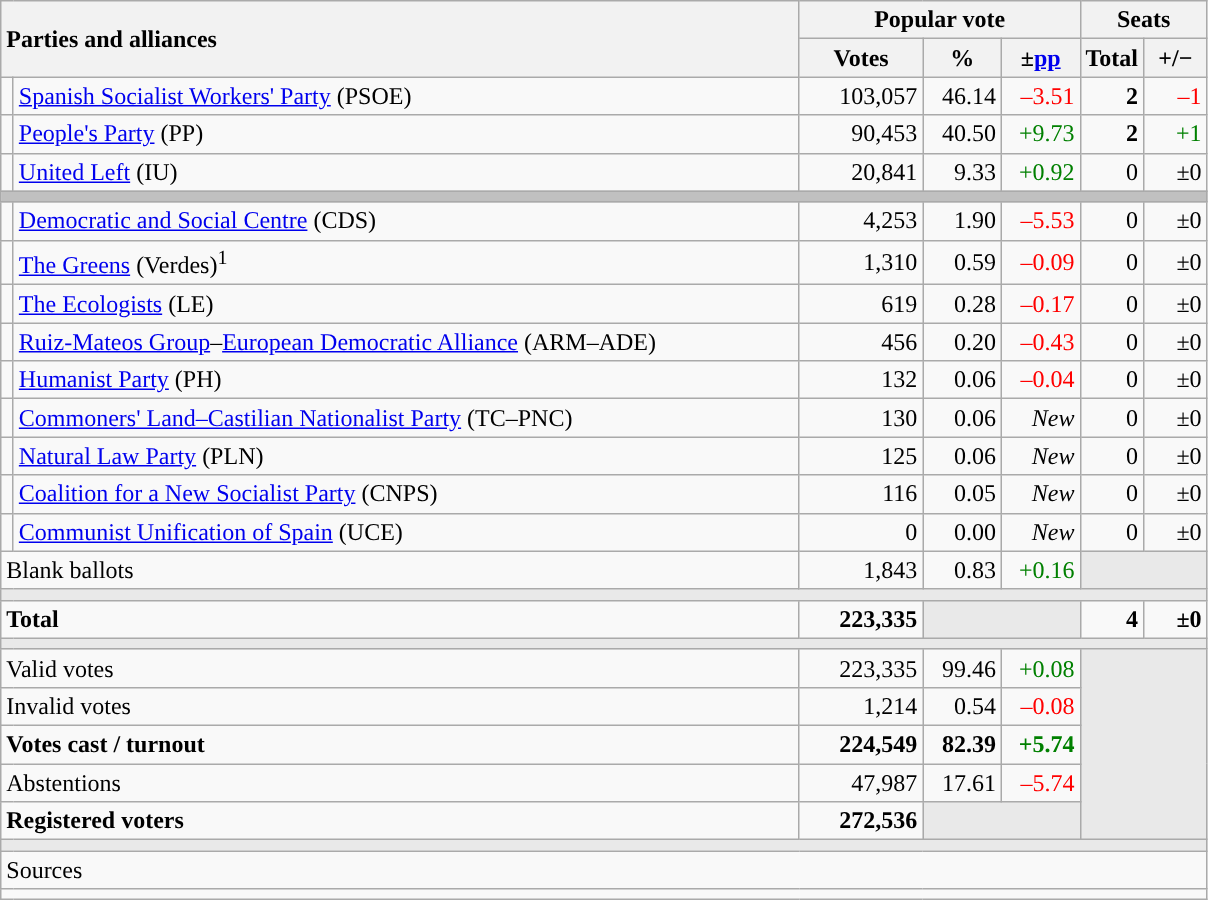<table class="wikitable" style="text-align:right;">
<tr>
<th style="text-align:left;" rowspan="2" colspan="2" width="525">Parties and alliances</th>
<th colspan="3">Popular vote</th>
<th colspan="2">Seats</th>
</tr>
<tr>
<th width="75">Votes</th>
<th width="45">%</th>
<th width="45">±<a href='#'>pp</a></th>
<th width="35">Total</th>
<th width="35">+/−</th>
</tr>
<tr>
<td width="1" style="color:inherit;background:"></td>
<td align="left"><a href='#'>Spanish Socialist Workers' Party</a> (PSOE)</td>
<td>103,057</td>
<td>46.14</td>
<td style="color:red;">–3.51</td>
<td><strong>2</strong></td>
<td style="color:red;">–1</td>
</tr>
<tr>
<td style="color:inherit;background:"></td>
<td align="left"><a href='#'>People's Party</a> (PP)</td>
<td>90,453</td>
<td>40.50</td>
<td style="color:green;">+9.73</td>
<td><strong>2</strong></td>
<td style="color:green;">+1</td>
</tr>
<tr>
<td style="color:inherit;background:"></td>
<td align="left"><a href='#'>United Left</a> (IU)</td>
<td>20,841</td>
<td>9.33</td>
<td style="color:green;">+0.92</td>
<td>0</td>
<td>±0</td>
</tr>
<tr>
<td colspan="7" bgcolor="#C0C0C0"></td>
</tr>
<tr>
<td style="color:inherit;background:"></td>
<td align="left"><a href='#'>Democratic and Social Centre</a> (CDS)</td>
<td>4,253</td>
<td>1.90</td>
<td style="color:red;">–5.53</td>
<td>0</td>
<td>±0</td>
</tr>
<tr>
<td style="color:inherit;background:"></td>
<td align="left"><a href='#'>The Greens</a> (Verdes)<sup>1</sup></td>
<td>1,310</td>
<td>0.59</td>
<td style="color:red;">–0.09</td>
<td>0</td>
<td>±0</td>
</tr>
<tr>
<td style="color:inherit;background:"></td>
<td align="left"><a href='#'>The Ecologists</a> (LE)</td>
<td>619</td>
<td>0.28</td>
<td style="color:red;">–0.17</td>
<td>0</td>
<td>±0</td>
</tr>
<tr>
<td style="color:inherit;background:"></td>
<td align="left"><a href='#'>Ruiz-Mateos Group</a>–<a href='#'>European Democratic Alliance</a> (ARM–ADE)</td>
<td>456</td>
<td>0.20</td>
<td style="color:red;">–0.43</td>
<td>0</td>
<td>±0</td>
</tr>
<tr>
<td style="color:inherit;background:"></td>
<td align="left"><a href='#'>Humanist Party</a> (PH)</td>
<td>132</td>
<td>0.06</td>
<td style="color:red;">–0.04</td>
<td>0</td>
<td>±0</td>
</tr>
<tr>
<td style="color:inherit;background:"></td>
<td align="left"><a href='#'>Commoners' Land–Castilian Nationalist Party</a> (TC–PNC)</td>
<td>130</td>
<td>0.06</td>
<td><em>New</em></td>
<td>0</td>
<td>±0</td>
</tr>
<tr>
<td style="color:inherit;background:"></td>
<td align="left"><a href='#'>Natural Law Party</a> (PLN)</td>
<td>125</td>
<td>0.06</td>
<td><em>New</em></td>
<td>0</td>
<td>±0</td>
</tr>
<tr>
<td style="color:inherit;background:"></td>
<td align="left"><a href='#'>Coalition for a New Socialist Party</a> (CNPS)</td>
<td>116</td>
<td>0.05</td>
<td><em>New</em></td>
<td>0</td>
<td>±0</td>
</tr>
<tr>
<td style="color:inherit;background:"></td>
<td align="left"><a href='#'>Communist Unification of Spain</a> (UCE)</td>
<td>0</td>
<td>0.00</td>
<td><em>New</em></td>
<td>0</td>
<td>±0</td>
</tr>
<tr>
<td align="left" colspan="2">Blank ballots</td>
<td>1,843</td>
<td>0.83</td>
<td style="color:green;">+0.16</td>
<td bgcolor="#E9E9E9" colspan="2"></td>
</tr>
<tr>
<td colspan="7" bgcolor="#E9E9E9"></td>
</tr>
<tr style="font-weight:bold;">
<td align="left" colspan="2">Total</td>
<td>223,335</td>
<td bgcolor="#E9E9E9" colspan="2"></td>
<td>4</td>
<td>±0</td>
</tr>
<tr>
<td colspan="7" bgcolor="#E9E9E9"></td>
</tr>
<tr>
<td align="left" colspan="2">Valid votes</td>
<td>223,335</td>
<td>99.46</td>
<td style="color:green;">+0.08</td>
<td bgcolor="#E9E9E9" colspan="2" rowspan="5"></td>
</tr>
<tr>
<td align="left" colspan="2">Invalid votes</td>
<td>1,214</td>
<td>0.54</td>
<td style="color:red;">–0.08</td>
</tr>
<tr style="font-weight:bold;">
<td align="left" colspan="2">Votes cast / turnout</td>
<td>224,549</td>
<td>82.39</td>
<td style="color:green;">+5.74</td>
</tr>
<tr>
<td align="left" colspan="2">Abstentions</td>
<td>47,987</td>
<td>17.61</td>
<td style="color:red;">–5.74</td>
</tr>
<tr style="font-weight:bold;">
<td align="left" colspan="2">Registered voters</td>
<td>272,536</td>
<td bgcolor="#E9E9E9" colspan="2"></td>
</tr>
<tr>
<td colspan="7" bgcolor="#E9E9E9"></td>
</tr>
<tr>
<td align="left" colspan="7">Sources</td>
</tr>
<tr>
<td colspan="7" style="text-align:left; max-width:790px;"></td>
</tr>
</table>
